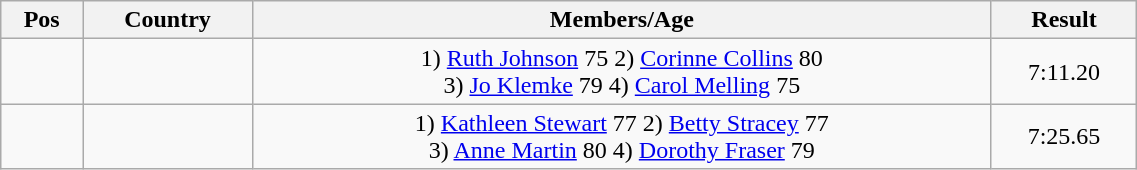<table class="wikitable"  style="text-align:center; width:60%;">
<tr>
<th>Pos</th>
<th>Country</th>
<th>Members/Age</th>
<th>Result</th>
</tr>
<tr>
<td align=center></td>
<td align=left></td>
<td>1) <a href='#'>Ruth Johnson</a> 75 2) <a href='#'>Corinne Collins</a> 80<br>3) <a href='#'>Jo Klemke</a> 79 4) <a href='#'>Carol Melling</a> 75</td>
<td>7:11.20</td>
</tr>
<tr>
<td align=center></td>
<td align=left></td>
<td>1) <a href='#'>Kathleen Stewart</a> 77 2) <a href='#'>Betty Stracey</a> 77<br>3) <a href='#'>Anne Martin</a> 80 4) <a href='#'>Dorothy Fraser</a> 79</td>
<td>7:25.65</td>
</tr>
</table>
